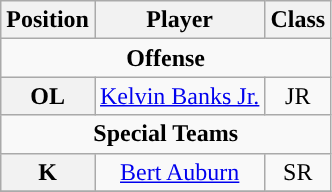<table class="wikitable">
<tr>
<th>Position</th>
<th>Player</th>
<th>Class</th>
</tr>
<tr>
<td colspan="4" style="text-align:center; "><strong>Offense</strong></td>
</tr>
<tr style="text-align:center;">
<th rowspan="1">OL</th>
<td><a href='#'>Kelvin Banks Jr.</a></td>
<td>JR</td>
</tr>
<tr>
<td colspan="4" style="text-align:center; "><strong>Special Teams</strong></td>
</tr>
<tr style="text-align:center;">
<th rowspan="1">K</th>
<td><a href='#'>Bert Auburn</a></td>
<td>SR</td>
</tr>
<tr>
</tr>
</table>
